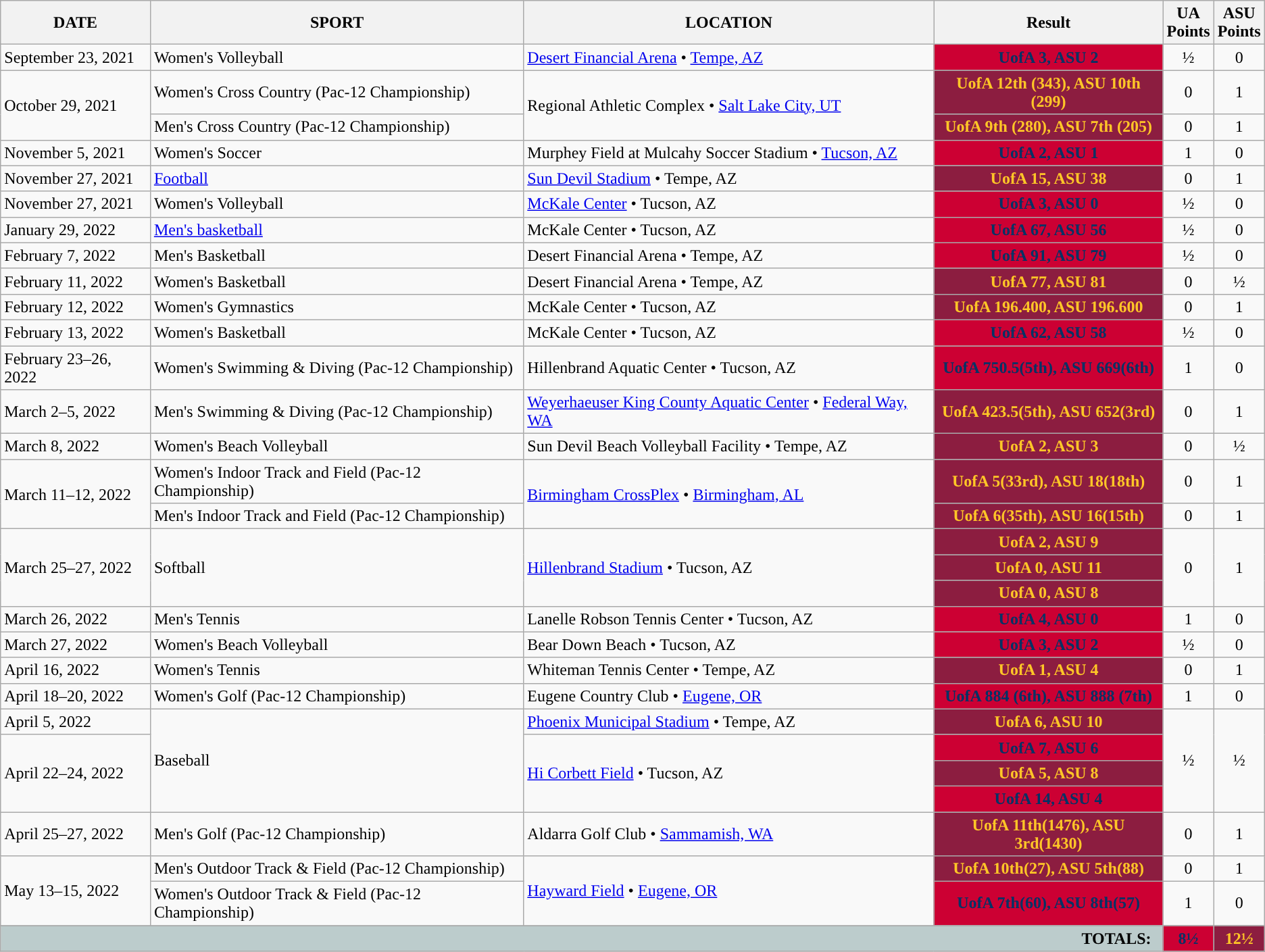<table class=wikitable>
<tr>
<th>DATE</th>
<th>SPORT</th>
<th>LOCATION</th>
<th>Result</th>
<th>UA<br>Points</th>
<th>ASU<br>Points</th>
</tr>
<tr>
<td>September 23, 2021</td>
<td>Women's Volleyball</td>
<td><a href='#'>Desert Financial Arena</a> • <a href='#'>Tempe, AZ</a></td>
<th style="background:#CC0033; color:#003366;">UofA 3, ASU 2</th>
<td align="center">½</td>
<td align="center">0</td>
</tr>
<tr>
<td rowspan=2>October 29, 2021</td>
<td>Women's Cross Country (Pac-12 Championship)</td>
<td rowspan=2>Regional Athletic Complex • <a href='#'>Salt Lake City, UT</a></td>
<th style="background:#8C1D40; color:#FFC627;">UofA 12th (343), ASU 10th (299)</th>
<td align="center">0</td>
<td align="center">1</td>
</tr>
<tr>
<td>Men's Cross Country (Pac-12 Championship)</td>
<th style="background:#8C1D40; color:#FFC627;">UofA 9th (280), ASU 7th (205)</th>
<td align="center">0</td>
<td align="center">1</td>
</tr>
<tr>
<td>November 5, 2021</td>
<td>Women's Soccer</td>
<td>Murphey Field at Mulcahy Soccer Stadium • <a href='#'>Tucson, AZ</a></td>
<th style="background:#CC0033; color:#003366;">UofA 2, ASU 1</th>
<td align="center">1</td>
<td align="center">0</td>
</tr>
<tr>
<td>November 27, 2021</td>
<td><a href='#'>Football</a></td>
<td><a href='#'>Sun Devil Stadium</a> • Tempe, AZ</td>
<th style="background:#8C1D40; color:#FFC627;">UofA 15, ASU 38</th>
<td align="center">0</td>
<td align="center">1</td>
</tr>
<tr>
<td>November 27, 2021</td>
<td>Women's Volleyball</td>
<td><a href='#'>McKale Center</a> • Tucson, AZ</td>
<th style="background:#CC0033; color:#003366;">UofA 3, ASU 0</th>
<td align="center">½</td>
<td align="center">0</td>
</tr>
<tr>
<td>January 29, 2022</td>
<td><a href='#'>Men's basketball</a></td>
<td>McKale Center • Tucson, AZ</td>
<th style="background:#CC0033; color:#003366;">UofA 67, ASU 56</th>
<td align="center">½</td>
<td align="center">0</td>
</tr>
<tr>
<td>February 7, 2022</td>
<td>Men's Basketball</td>
<td>Desert Financial Arena • Tempe, AZ</td>
<th style="background:#CC0033; color:#003366;">UofA 91, ASU 79</th>
<td align="center">½</td>
<td align="center">0</td>
</tr>
<tr>
<td>February 11, 2022</td>
<td>Women's Basketball</td>
<td>Desert Financial Arena • Tempe, AZ</td>
<th style="background:#8C1D40; color:#FFC627;">UofA 77, ASU 81</th>
<td align="center">0</td>
<td align="center">½</td>
</tr>
<tr>
<td>February 12, 2022</td>
<td>Women's Gymnastics</td>
<td>McKale Center • Tucson, AZ</td>
<th style="background:#8C1D40; color:#FFC627;">UofA 196.400, ASU 196.600</th>
<td align="center">0</td>
<td align="center">1</td>
</tr>
<tr>
<td>February 13, 2022</td>
<td>Women's Basketball</td>
<td>McKale Center • Tucson, AZ</td>
<th style="background:#CC0033; color:#003366;">UofA 62, ASU 58</th>
<td align="center">½</td>
<td align="center">0</td>
</tr>
<tr>
<td>February 23–26, 2022</td>
<td>Women's Swimming & Diving (Pac-12 Championship)</td>
<td>Hillenbrand Aquatic Center • Tucson, AZ</td>
<th style="background:#CC0033; color:#003366;">UofA 750.5(5th), ASU 669(6th)</th>
<td align="center">1</td>
<td align="center">0</td>
</tr>
<tr>
<td>March 2–5, 2022</td>
<td>Men's Swimming & Diving (Pac-12 Championship)</td>
<td><a href='#'>Weyerhaeuser King County Aquatic Center</a> • <a href='#'>Federal Way, WA</a></td>
<th style="background:#8C1D40; color:#FFC627;">UofA 423.5(5th), ASU 652(3rd)</th>
<td align="center">0</td>
<td align="center">1</td>
</tr>
<tr>
<td>March 8, 2022</td>
<td>Women's Beach Volleyball</td>
<td>Sun Devil Beach Volleyball Facility • Tempe, AZ</td>
<th style="background:#8C1D40; color:#FFC627;">UofA 2, ASU 3</th>
<td align="center">0</td>
<td align="center">½</td>
</tr>
<tr>
<td rowspan=2>March 11–12, 2022</td>
<td>Women's Indoor Track and Field (Pac-12 Championship)</td>
<td rowspan=2><a href='#'>Birmingham CrossPlex</a> • <a href='#'>Birmingham, AL</a></td>
<th style="background:#8C1D40; color:#FFC627;">UofA 5(33rd), ASU 18(18th)</th>
<td align="center">0</td>
<td align="center">1</td>
</tr>
<tr>
<td>Men's Indoor Track and Field (Pac-12 Championship)</td>
<th style="background:#8C1D40; color:#FFC627;">UofA 6(35th), ASU 16(15th)</th>
<td align="center">0</td>
<td align="center">1</td>
</tr>
<tr>
<td rowspan="3">March 25–27, 2022</td>
<td rowspan="3">Softball</td>
<td rowspan="3"><a href='#'>Hillenbrand Stadium</a> • Tucson, AZ</td>
<th style="background:#8C1D40; color:#FFC627;">UofA 2, ASU 9</th>
<td rowspan="3" align="center">0</td>
<td rowspan="3" align="center">1</td>
</tr>
<tr>
<th style="background:#8C1D40; color:#FFC627;">UofA 0, ASU 11</th>
</tr>
<tr>
<th style="background:#8C1D40; color:#FFC627;">UofA 0, ASU 8</th>
</tr>
<tr>
<td>March 26, 2022</td>
<td>Men's Tennis</td>
<td>Lanelle Robson Tennis Center • Tucson, AZ</td>
<th style="background:#CC0033; color:#003366;">UofA 4, ASU 0</th>
<td align="center">1</td>
<td align="center">0</td>
</tr>
<tr>
<td>March 27, 2022</td>
<td>Women's Beach Volleyball</td>
<td>Bear Down Beach • Tucson, AZ</td>
<th style="background:#CC0033; color:#003366;">UofA 3, ASU 2</th>
<td align="center">½</td>
<td align="center">0</td>
</tr>
<tr>
<td>April 16, 2022</td>
<td>Women's Tennis</td>
<td>Whiteman Tennis Center • Tempe, AZ</td>
<th style="background:#8C1D40; color:#FFC627;">UofA 1, ASU 4</th>
<td align="center">0</td>
<td align="center">1</td>
</tr>
<tr>
<td>April 18–20, 2022</td>
<td>Women's Golf (Pac-12 Championship)</td>
<td>Eugene Country Club • <a href='#'>Eugene, OR</a></td>
<th style="background:#CC0033; color:#003366;">UofA 884 (6th), ASU 888 (7th)</th>
<td align="center">1</td>
<td align="center">0</td>
</tr>
<tr>
<td>April 5, 2022</td>
<td rowspan=4>Baseball</td>
<td><a href='#'>Phoenix Municipal Stadium</a> • Tempe, AZ</td>
<th style="background:#8C1D40; color:#FFC627;">UofA 6, ASU 10</th>
<td rowspan="4" align="center">½</td>
<td rowspan="4" align="center">½</td>
</tr>
<tr>
<td rowspan="3">April 22–24, 2022</td>
<td rowspan=3><a href='#'>Hi Corbett Field</a> • Tucson, AZ</td>
<th style="background:#CC0033; color:#003366;">UofA 7, ASU 6</th>
</tr>
<tr>
<th style="background:#8C1D40; color:#FFC627;">UofA 5, ASU 8</th>
</tr>
<tr>
<th style="background:#CC0033; color:#003366;">UofA 14, ASU 4</th>
</tr>
<tr>
<td>April 25–27, 2022</td>
<td>Men's Golf (Pac-12 Championship)</td>
<td>Aldarra Golf Club • <a href='#'>Sammamish, WA</a></td>
<th style="background:#8C1D40; color:#FFC627;">UofA 11th(1476), ASU 3rd(1430)</th>
<td align="center">0</td>
<td align="center">1</td>
</tr>
<tr>
<td rowspan=2>May 13–15, 2022</td>
<td>Men's Outdoor Track & Field (Pac-12 Championship)</td>
<td rowspan=2><a href='#'>Hayward Field</a> • <a href='#'>Eugene, OR</a></td>
<th style="background:#8C1D40; color:#FFC627;">UofA 10th(27), ASU 5th(88)</th>
<td align="center">0</td>
<td align="center">1</td>
</tr>
<tr>
<td>Women's Outdoor Track & Field (Pac-12 Championship)</td>
<th style="background:#CC0033; color:#003366;">UofA 7th(60), ASU 8th(57)</th>
<td align="center">1</td>
<td align="center">0</td>
</tr>
<tr>
</tr>
<tr style="background:#bccccc;">
<td colspan="4" style="text-align:right;"><strong>TOTALS:</strong>  </td>
<th style="background:#CC0033; color:#003366;">8½</th>
<th style="background:#8C1D40; color:#FFC627;">12½</th>
</tr>
</table>
